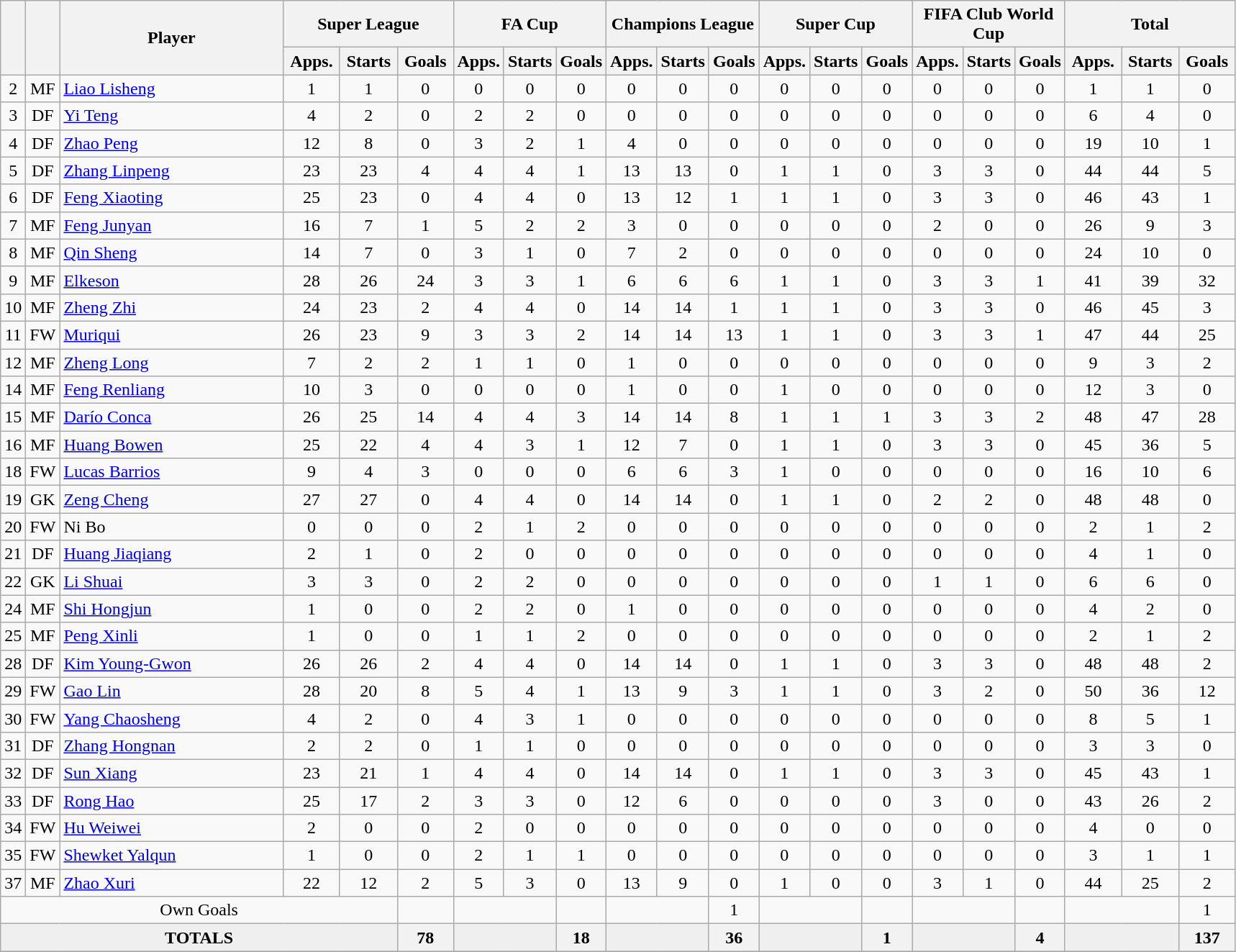<table class="wikitable" style="text-align:center">
<tr>
<th rowspan="2"></th>
<th rowspan="2"></th>
<th rowspan="2" width="200">Player</th>
<th colspan="3" width="150">Super League</th>
<th colspan="3" width="105">FA Cup</th>
<th colspan="3" width="105">Champions League</th>
<th colspan="3" width="105">Super Cup</th>
<th colspan="3" width="105">FIFA Club World Cup</th>
<th colspan="3" width="150">Total</th>
</tr>
<tr>
<th>Apps.</th>
<th>Starts</th>
<th>Goals</th>
<th>Apps.</th>
<th>Starts</th>
<th>Goals</th>
<th>Apps.</th>
<th>Starts</th>
<th>Goals</th>
<th>Apps.</th>
<th>Starts</th>
<th>Goals</th>
<th>Apps.</th>
<th>Starts</th>
<th>Goals</th>
<th>Apps.</th>
<th>Starts</th>
<th>Goals</th>
</tr>
<tr>
<td>2</td>
<td>MF</td>
<td align="left"> <a href='#'>Liao Lisheng</a></td>
<td>1</td>
<td>1</td>
<td>0</td>
<td>0</td>
<td>0</td>
<td>0</td>
<td>0</td>
<td>0</td>
<td>0</td>
<td>0</td>
<td>0</td>
<td>0</td>
<td>0</td>
<td>0</td>
<td>0</td>
<td>1</td>
<td>1</td>
<td>0</td>
</tr>
<tr>
<td>3</td>
<td>DF</td>
<td align="left"> <a href='#'>Yi Teng</a></td>
<td>4</td>
<td>2</td>
<td>0</td>
<td>2</td>
<td>2</td>
<td>0</td>
<td>0</td>
<td>0</td>
<td>0</td>
<td>0</td>
<td>0</td>
<td>0</td>
<td>0</td>
<td>0</td>
<td>0</td>
<td>6</td>
<td>4</td>
<td>0</td>
</tr>
<tr>
<td>4</td>
<td>DF</td>
<td align="left"> <a href='#'>Zhao Peng</a></td>
<td>12</td>
<td>8</td>
<td>0</td>
<td>3</td>
<td>2</td>
<td>1</td>
<td>4</td>
<td>0</td>
<td>0</td>
<td>0</td>
<td>0</td>
<td>0</td>
<td>0</td>
<td>0</td>
<td>0</td>
<td>19</td>
<td>10</td>
<td>1</td>
</tr>
<tr>
<td>5</td>
<td>DF</td>
<td align="left"> <a href='#'>Zhang Linpeng</a></td>
<td>23</td>
<td>23</td>
<td>4</td>
<td>4</td>
<td>4</td>
<td>1</td>
<td>13</td>
<td>13</td>
<td>0</td>
<td>1</td>
<td>1</td>
<td>0</td>
<td>3</td>
<td>3</td>
<td>0</td>
<td>44</td>
<td>44</td>
<td>5</td>
</tr>
<tr>
<td>6</td>
<td>DF</td>
<td align="left"> <a href='#'>Feng Xiaoting</a></td>
<td>25</td>
<td>23</td>
<td>0</td>
<td>4</td>
<td>4</td>
<td>0</td>
<td>13</td>
<td>12</td>
<td>1</td>
<td>1</td>
<td>1</td>
<td>0</td>
<td>3</td>
<td>3</td>
<td>0</td>
<td>46</td>
<td>43</td>
<td>1</td>
</tr>
<tr>
<td>7</td>
<td>MF</td>
<td align="left"> <a href='#'>Feng Junyan</a></td>
<td>16</td>
<td>7</td>
<td>1</td>
<td>5</td>
<td>2</td>
<td>2</td>
<td>3</td>
<td>0</td>
<td>0</td>
<td>0</td>
<td>0</td>
<td>0</td>
<td>2</td>
<td>0</td>
<td>0</td>
<td>26</td>
<td>9</td>
<td>3</td>
</tr>
<tr>
<td>8</td>
<td>MF</td>
<td align="left"> <a href='#'>Qin Sheng</a></td>
<td>14</td>
<td>7</td>
<td>0</td>
<td>3</td>
<td>1</td>
<td>0</td>
<td>7</td>
<td>2</td>
<td>0</td>
<td>0</td>
<td>0</td>
<td>0</td>
<td>0</td>
<td>0</td>
<td>0</td>
<td>24</td>
<td>10</td>
<td>0</td>
</tr>
<tr>
<td>9</td>
<td>MF</td>
<td align="left"> <a href='#'>Elkeson</a></td>
<td>28</td>
<td>26</td>
<td>24</td>
<td>3</td>
<td>3</td>
<td>1</td>
<td>6</td>
<td>6</td>
<td>6</td>
<td>1</td>
<td>1</td>
<td>0</td>
<td>3</td>
<td>3</td>
<td>1</td>
<td>41</td>
<td>39</td>
<td>32</td>
</tr>
<tr>
<td>10</td>
<td>MF</td>
<td align="left"> <a href='#'>Zheng Zhi</a></td>
<td>24</td>
<td>23</td>
<td>2</td>
<td>4</td>
<td>4</td>
<td>0</td>
<td>14</td>
<td>14</td>
<td>1</td>
<td>1</td>
<td>1</td>
<td>0</td>
<td>3</td>
<td>3</td>
<td>0</td>
<td>46</td>
<td>45</td>
<td>3</td>
</tr>
<tr>
<td>11</td>
<td>FW</td>
<td align="left"> <a href='#'>Muriqui</a></td>
<td>26</td>
<td>23</td>
<td>9</td>
<td>3</td>
<td>3</td>
<td>2</td>
<td>14</td>
<td>14</td>
<td>13</td>
<td>1</td>
<td>1</td>
<td>0</td>
<td>3</td>
<td>3</td>
<td>1</td>
<td>47</td>
<td>44</td>
<td>25</td>
</tr>
<tr>
<td>12</td>
<td>MF</td>
<td align="left"> <a href='#'>Zheng Long</a></td>
<td>7</td>
<td>2</td>
<td>2</td>
<td>1</td>
<td>1</td>
<td>0</td>
<td>1</td>
<td>0</td>
<td>0</td>
<td>0</td>
<td>0</td>
<td>0</td>
<td>0</td>
<td>0</td>
<td>0</td>
<td>9</td>
<td>3</td>
<td>2</td>
</tr>
<tr>
<td>14</td>
<td>MF</td>
<td align="left"> <a href='#'>Feng Renliang</a></td>
<td>10</td>
<td>3</td>
<td>0</td>
<td>0</td>
<td>0</td>
<td>0</td>
<td>1</td>
<td>0</td>
<td>0</td>
<td>1</td>
<td>0</td>
<td>0</td>
<td>0</td>
<td>0</td>
<td>0</td>
<td>12</td>
<td>3</td>
<td>0</td>
</tr>
<tr>
<td>15</td>
<td>MF</td>
<td align="left"> <a href='#'>Darío Conca</a></td>
<td>26</td>
<td>25</td>
<td>14</td>
<td>4</td>
<td>4</td>
<td>3</td>
<td>14</td>
<td>14</td>
<td>8</td>
<td>1</td>
<td>1</td>
<td>1</td>
<td>3</td>
<td>3</td>
<td>2</td>
<td>48</td>
<td>47</td>
<td>28</td>
</tr>
<tr>
<td>16</td>
<td>MF</td>
<td align="left"> <a href='#'>Huang Bowen</a></td>
<td>25</td>
<td>22</td>
<td>4</td>
<td>4</td>
<td>3</td>
<td>1</td>
<td>12</td>
<td>7</td>
<td>0</td>
<td>1</td>
<td>1</td>
<td>0</td>
<td>3</td>
<td>3</td>
<td>0</td>
<td>45</td>
<td>36</td>
<td>5</td>
</tr>
<tr>
<td>18</td>
<td>FW</td>
<td align="left"> <a href='#'>Lucas Barrios</a></td>
<td>9</td>
<td>4</td>
<td>3</td>
<td>0</td>
<td>0</td>
<td>0</td>
<td>6</td>
<td>6</td>
<td>3</td>
<td>1</td>
<td>0</td>
<td>0</td>
<td>0</td>
<td>0</td>
<td>0</td>
<td>16</td>
<td>10</td>
<td>6</td>
</tr>
<tr>
<td>19</td>
<td>GK</td>
<td align="left"> <a href='#'>Zeng Cheng</a></td>
<td>27</td>
<td>27</td>
<td>0</td>
<td>4</td>
<td>4</td>
<td>0</td>
<td>14</td>
<td>14</td>
<td>0</td>
<td>1</td>
<td>1</td>
<td>0</td>
<td>2</td>
<td>2</td>
<td>0</td>
<td>48</td>
<td>48</td>
<td>0</td>
</tr>
<tr>
<td>20</td>
<td>FW</td>
<td align="left"> Ni Bo</td>
<td>0</td>
<td>0</td>
<td>0</td>
<td>2</td>
<td>1</td>
<td>2</td>
<td>0</td>
<td>0</td>
<td>0</td>
<td>0</td>
<td>0</td>
<td>0</td>
<td>0</td>
<td>0</td>
<td>0</td>
<td>2</td>
<td>1</td>
<td>2</td>
</tr>
<tr>
<td>21</td>
<td>DF</td>
<td align="left"> <a href='#'>Huang Jiaqiang</a></td>
<td>2</td>
<td>1</td>
<td>0</td>
<td>2</td>
<td>0</td>
<td>0</td>
<td>0</td>
<td>0</td>
<td>0</td>
<td>0</td>
<td>0</td>
<td>0</td>
<td>0</td>
<td>0</td>
<td>0</td>
<td>4</td>
<td>1</td>
<td>0</td>
</tr>
<tr>
<td>22</td>
<td>GK</td>
<td align="left"> <a href='#'>Li Shuai</a></td>
<td>3</td>
<td>3</td>
<td>0</td>
<td>2</td>
<td>2</td>
<td>0</td>
<td>0</td>
<td>0</td>
<td>0</td>
<td>0</td>
<td>0</td>
<td>0</td>
<td>1</td>
<td>1</td>
<td>0</td>
<td>6</td>
<td>6</td>
<td>0</td>
</tr>
<tr>
<td>24</td>
<td>MF</td>
<td align="left"> <a href='#'>Shi Hongjun</a></td>
<td>1</td>
<td>0</td>
<td>0</td>
<td>2</td>
<td>2</td>
<td>0</td>
<td>1</td>
<td>0</td>
<td>0</td>
<td>0</td>
<td>0</td>
<td>0</td>
<td>0</td>
<td>0</td>
<td>0</td>
<td>4</td>
<td>2</td>
<td>0</td>
</tr>
<tr>
<td>25</td>
<td>MF</td>
<td align="left"> <a href='#'>Peng Xinli</a></td>
<td>1</td>
<td>0</td>
<td>0</td>
<td>1</td>
<td>1</td>
<td>2</td>
<td>0</td>
<td>0</td>
<td>0</td>
<td>0</td>
<td>0</td>
<td>0</td>
<td>0</td>
<td>0</td>
<td>0</td>
<td>2</td>
<td>1</td>
<td>2</td>
</tr>
<tr>
<td>28</td>
<td>DF</td>
<td align="left"> <a href='#'>Kim Young-Gwon</a></td>
<td>26</td>
<td>26</td>
<td>2</td>
<td>4</td>
<td>4</td>
<td>0</td>
<td>14</td>
<td>14</td>
<td>0</td>
<td>1</td>
<td>1</td>
<td>0</td>
<td>3</td>
<td>3</td>
<td>0</td>
<td>48</td>
<td>48</td>
<td>2</td>
</tr>
<tr>
<td>29</td>
<td>FW</td>
<td align="left"> <a href='#'>Gao Lin</a></td>
<td>28</td>
<td>20</td>
<td>8</td>
<td>5</td>
<td>4</td>
<td>1</td>
<td>13</td>
<td>9</td>
<td>3</td>
<td>1</td>
<td>1</td>
<td>0</td>
<td>3</td>
<td>2</td>
<td>0</td>
<td>50</td>
<td>36</td>
<td>12</td>
</tr>
<tr>
<td>30</td>
<td>FW</td>
<td align="left"> <a href='#'>Yang Chaosheng</a></td>
<td>4</td>
<td>2</td>
<td>0</td>
<td>4</td>
<td>3</td>
<td>1</td>
<td>0</td>
<td>0</td>
<td>0</td>
<td>0</td>
<td>0</td>
<td>0</td>
<td>0</td>
<td>0</td>
<td>0</td>
<td>8</td>
<td>5</td>
<td>1</td>
</tr>
<tr>
<td>31</td>
<td>DF</td>
<td align="left"> <a href='#'>Zhang Hongnan</a></td>
<td>2</td>
<td>2</td>
<td>0</td>
<td>1</td>
<td>1</td>
<td>0</td>
<td>0</td>
<td>0</td>
<td>0</td>
<td>0</td>
<td>0</td>
<td>0</td>
<td>0</td>
<td>0</td>
<td>0</td>
<td>3</td>
<td>3</td>
<td>0</td>
</tr>
<tr>
<td>32</td>
<td>DF</td>
<td align="left"> <a href='#'>Sun Xiang</a></td>
<td>23</td>
<td>21</td>
<td>1</td>
<td>4</td>
<td>4</td>
<td>0</td>
<td>14</td>
<td>14</td>
<td>0</td>
<td>1</td>
<td>1</td>
<td>0</td>
<td>3</td>
<td>3</td>
<td>0</td>
<td>45</td>
<td>43</td>
<td>1</td>
</tr>
<tr>
<td>33</td>
<td>DF</td>
<td align="left"> <a href='#'>Rong Hao</a></td>
<td>25</td>
<td>17</td>
<td>2</td>
<td>3</td>
<td>3</td>
<td>0</td>
<td>12</td>
<td>6</td>
<td>0</td>
<td>0</td>
<td>0</td>
<td>0</td>
<td>3</td>
<td>0</td>
<td>0</td>
<td>43</td>
<td>26</td>
<td>2</td>
</tr>
<tr>
<td>34</td>
<td>FW</td>
<td align="left"> <a href='#'>Hu Weiwei</a></td>
<td>2</td>
<td>0</td>
<td>0</td>
<td>2</td>
<td>0</td>
<td>0</td>
<td>0</td>
<td>0</td>
<td>0</td>
<td>0</td>
<td>0</td>
<td>0</td>
<td>0</td>
<td>0</td>
<td>0</td>
<td>4</td>
<td>0</td>
<td>0</td>
</tr>
<tr>
<td>35</td>
<td>FW</td>
<td align="left"> <a href='#'>Shewket Yalqun</a></td>
<td>1</td>
<td>0</td>
<td>0</td>
<td>2</td>
<td>1</td>
<td>1</td>
<td>0</td>
<td>0</td>
<td>0</td>
<td>0</td>
<td>0</td>
<td>0</td>
<td>0</td>
<td>0</td>
<td>0</td>
<td>3</td>
<td>1</td>
<td>1</td>
</tr>
<tr>
<td>37</td>
<td>MF</td>
<td align="left"> <a href='#'>Zhao Xuri</a></td>
<td>22</td>
<td>12</td>
<td>2</td>
<td>5</td>
<td>3</td>
<td>0</td>
<td>13</td>
<td>9</td>
<td>0</td>
<td>1</td>
<td>0</td>
<td>0</td>
<td>3</td>
<td>1</td>
<td>0</td>
<td>44</td>
<td>25</td>
<td>2</td>
</tr>
<tr>
<td colspan="5">Own Goals</td>
<td></td>
<td colspan="2"></td>
<td></td>
<td colspan="2"></td>
<td>1</td>
<td colspan="2"></td>
<td></td>
<td colspan="2"></td>
<td></td>
<td colspan="2"></td>
<td>1</td>
</tr>
<tr>
<td ! colspan="5" style="background: #efefef; text-align: center;"><strong>TOTALS</strong></td>
<th>78</th>
<td ! colspan="2" style="background: #efefef; text-align: center;"></td>
<th>18</th>
<td ! colspan="2" style="background: #efefef; text-align: center;"></td>
<th>36</th>
<td ! colspan="2" style="background: #efefef; text-align: center;"></td>
<th>1</th>
<td ! colspan="2" style="background: #efefef; text-align: center;"></td>
<th>4</th>
<td ! colspan="2" style="background: #efefef; text-align: center;"></td>
<th>137</th>
</tr>
<tr>
</tr>
</table>
